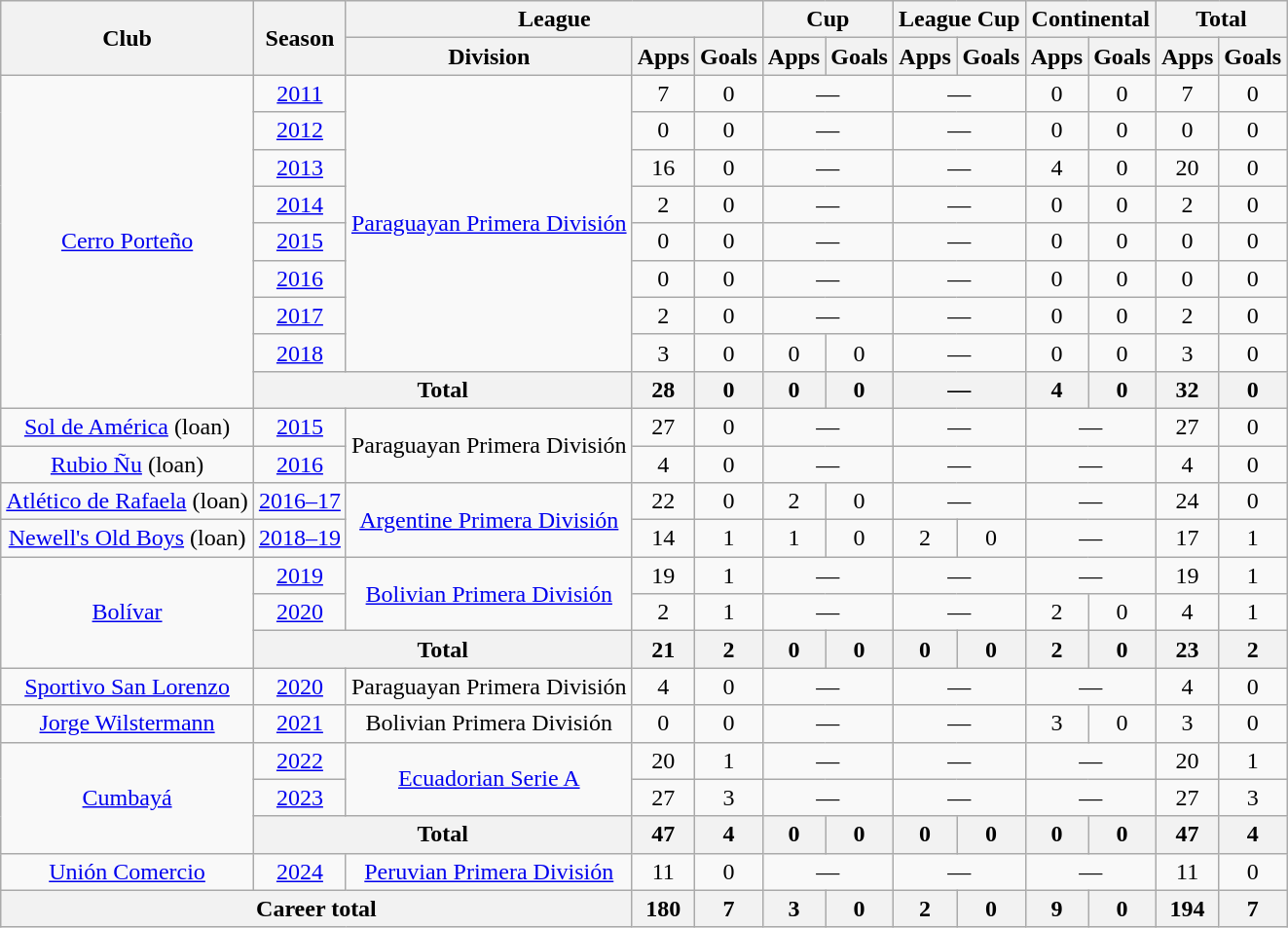<table class="wikitable" style="text-align:center">
<tr>
<th rowspan="2">Club</th>
<th rowspan="2">Season</th>
<th colspan="3">League</th>
<th colspan="2">Cup</th>
<th colspan="2">League Cup</th>
<th colspan="2">Continental</th>
<th colspan="2">Total</th>
</tr>
<tr>
<th>Division</th>
<th>Apps</th>
<th>Goals</th>
<th>Apps</th>
<th>Goals</th>
<th>Apps</th>
<th>Goals</th>
<th>Apps</th>
<th>Goals</th>
<th>Apps</th>
<th>Goals</th>
</tr>
<tr>
<td rowspan="9"><a href='#'>Cerro Porteño</a></td>
<td><a href='#'>2011</a></td>
<td rowspan="8"><a href='#'>Paraguayan Primera División</a></td>
<td>7</td>
<td>0</td>
<td colspan="2">—</td>
<td colspan="2">—</td>
<td>0</td>
<td>0</td>
<td>7</td>
<td>0</td>
</tr>
<tr>
<td><a href='#'>2012</a></td>
<td>0</td>
<td>0</td>
<td colspan="2">—</td>
<td colspan="2">—</td>
<td>0</td>
<td>0</td>
<td>0</td>
<td>0</td>
</tr>
<tr>
<td><a href='#'>2013</a></td>
<td>16</td>
<td>0</td>
<td colspan="2">—</td>
<td colspan="2">—</td>
<td>4</td>
<td>0</td>
<td>20</td>
<td>0</td>
</tr>
<tr>
<td><a href='#'>2014</a></td>
<td>2</td>
<td>0</td>
<td colspan="2">—</td>
<td colspan="2">—</td>
<td>0</td>
<td>0</td>
<td>2</td>
<td>0</td>
</tr>
<tr>
<td><a href='#'>2015</a></td>
<td>0</td>
<td>0</td>
<td colspan="2">—</td>
<td colspan="2">—</td>
<td>0</td>
<td>0</td>
<td>0</td>
<td>0</td>
</tr>
<tr>
<td><a href='#'>2016</a></td>
<td>0</td>
<td>0</td>
<td colspan="2">—</td>
<td colspan="2">—</td>
<td>0</td>
<td>0</td>
<td>0</td>
<td>0</td>
</tr>
<tr>
<td><a href='#'>2017</a></td>
<td>2</td>
<td>0</td>
<td colspan="2">—</td>
<td colspan="2">—</td>
<td>0</td>
<td>0</td>
<td>2</td>
<td>0</td>
</tr>
<tr>
<td><a href='#'>2018</a></td>
<td>3</td>
<td>0</td>
<td>0</td>
<td>0</td>
<td colspan="2">—</td>
<td>0</td>
<td>0</td>
<td>3</td>
<td>0</td>
</tr>
<tr>
<th colspan="2">Total</th>
<th>28</th>
<th>0</th>
<th>0</th>
<th>0</th>
<th colspan="2">—</th>
<th>4</th>
<th>0</th>
<th>32</th>
<th>0</th>
</tr>
<tr>
<td rowspan="1"><a href='#'>Sol de América</a> (loan)</td>
<td><a href='#'>2015</a></td>
<td rowspan="2">Paraguayan Primera División</td>
<td>27</td>
<td>0</td>
<td colspan="2">—</td>
<td colspan="2">—</td>
<td colspan="2">—</td>
<td>27</td>
<td>0</td>
</tr>
<tr>
<td rowspan="1"><a href='#'>Rubio Ñu</a> (loan)</td>
<td><a href='#'>2016</a></td>
<td>4</td>
<td>0</td>
<td colspan="2">—</td>
<td colspan="2">—</td>
<td colspan="2">—</td>
<td>4</td>
<td>0</td>
</tr>
<tr>
<td rowspan="1"><a href='#'>Atlético de Rafaela</a> (loan)</td>
<td><a href='#'>2016–17</a></td>
<td rowspan="2"><a href='#'>Argentine Primera División</a></td>
<td>22</td>
<td>0</td>
<td>2</td>
<td>0</td>
<td colspan="2">—</td>
<td colspan="2">—</td>
<td>24</td>
<td>0</td>
</tr>
<tr>
<td rowspan="1"><a href='#'>Newell's Old Boys</a> (loan)</td>
<td><a href='#'>2018–19</a></td>
<td>14</td>
<td>1</td>
<td>1</td>
<td>0</td>
<td>2</td>
<td>0</td>
<td colspan="2">—</td>
<td>17</td>
<td>1</td>
</tr>
<tr>
<td rowspan="3"><a href='#'>Bolívar</a></td>
<td><a href='#'>2019</a></td>
<td rowspan="2"><a href='#'>Bolivian Primera División</a></td>
<td>19</td>
<td>1</td>
<td colspan="2">—</td>
<td colspan="2">—</td>
<td colspan="2">—</td>
<td>19</td>
<td>1</td>
</tr>
<tr>
<td><a href='#'>2020</a></td>
<td>2</td>
<td>1</td>
<td colspan="2">—</td>
<td colspan="2">—</td>
<td>2</td>
<td>0</td>
<td>4</td>
<td>1</td>
</tr>
<tr>
<th colspan="2">Total</th>
<th>21</th>
<th>2</th>
<th>0</th>
<th>0</th>
<th>0</th>
<th>0</th>
<th>2</th>
<th>0</th>
<th>23</th>
<th>2</th>
</tr>
<tr>
<td><a href='#'>Sportivo San Lorenzo</a></td>
<td><a href='#'>2020</a></td>
<td>Paraguayan Primera División</td>
<td>4</td>
<td>0</td>
<td colspan="2">—</td>
<td colspan="2">—</td>
<td colspan="2">—</td>
<td>4</td>
<td>0</td>
</tr>
<tr>
<td><a href='#'>Jorge Wilstermann</a></td>
<td><a href='#'>2021</a></td>
<td>Bolivian Primera División</td>
<td>0</td>
<td>0</td>
<td colspan="2">—</td>
<td colspan="2">—</td>
<td>3</td>
<td>0</td>
<td>3</td>
<td>0</td>
</tr>
<tr>
<td rowspan="3"><a href='#'>Cumbayá</a></td>
<td><a href='#'>2022</a></td>
<td rowspan="2"><a href='#'>Ecuadorian Serie A</a></td>
<td>20</td>
<td>1</td>
<td colspan="2">—</td>
<td colspan="2">—</td>
<td colspan="2">—</td>
<td>20</td>
<td>1</td>
</tr>
<tr>
<td><a href='#'>2023</a></td>
<td>27</td>
<td>3</td>
<td colspan="2">—</td>
<td colspan="2">—</td>
<td colspan="2">—</td>
<td>27</td>
<td>3</td>
</tr>
<tr>
<th colspan="2">Total</th>
<th>47</th>
<th>4</th>
<th>0</th>
<th>0</th>
<th>0</th>
<th>0</th>
<th>0</th>
<th>0</th>
<th>47</th>
<th>4</th>
</tr>
<tr>
<td><a href='#'>Unión Comercio</a></td>
<td><a href='#'>2024</a></td>
<td><a href='#'>Peruvian Primera División</a></td>
<td>11</td>
<td>0</td>
<td colspan="2">—</td>
<td colspan="2">—</td>
<td colspan="2">—</td>
<td>11</td>
<td>0</td>
</tr>
<tr>
<th colspan="3">Career total</th>
<th>180</th>
<th>7</th>
<th>3</th>
<th>0</th>
<th>2</th>
<th>0</th>
<th>9</th>
<th>0</th>
<th>194</th>
<th>7</th>
</tr>
</table>
